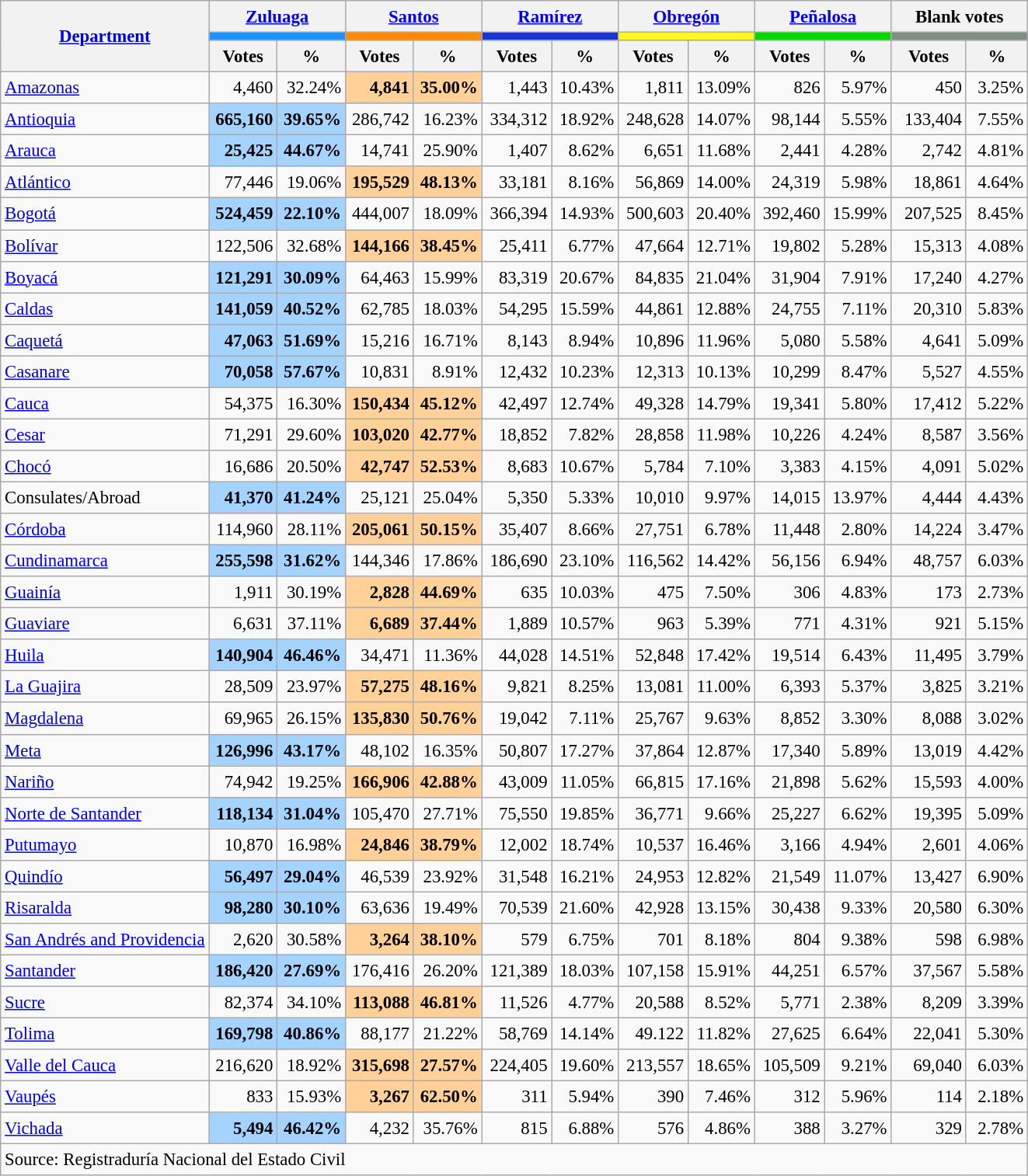<table class="wikitable sortable" style="text-align:right; font-size:95%; line-height:20px;">
<tr>
<th rowspan="3"><a href='#'>Department</a></th>
<th colspan="2" width="110"><a href='#'>Zuluaga</a></th>
<th colspan="2" width="110"><a href='#'>Santos</a></th>
<th colspan="2" width="110"><a href='#'>Ramírez</a></th>
<th colspan="2" width="110"><a href='#'>Obregón</a></th>
<th colspan="2" width="110"><a href='#'>Peñalosa</a></th>
<th colspan="2" width="110">Blank votes</th>
</tr>
<tr>
<th colspan="2" style="background:#1E90FF;"></th>
<th colspan="2" style="background:#FF8C00;"></th>
<th colspan="2" style="background:#1935D0;"></th>
<th colspan="2" style="background:#FEF71F;"></th>
<th colspan="2" style="background:#07d400;"></th>
<th colspan="2" style="background:#809080;"></th>
</tr>
<tr>
<th>Votes</th>
<th>%</th>
<th>Votes</th>
<th>%</th>
<th>Votes</th>
<th>%</th>
<th>Votes</th>
<th>%</th>
<th>Votes</th>
<th>%</th>
<th>Votes</th>
<th>%</th>
</tr>
<tr>
<td style="text-align:left;"><a href='#'>Amazonas</a></td>
<td>4,460</td>
<td>32.24%</td>
<td style="background:#ffd199;"><strong>4,841</strong></td>
<td style="background:#ffd199;"><strong>35.00%</strong></td>
<td>1,443</td>
<td>10.43%</td>
<td>1,811</td>
<td>13.09%</td>
<td>826</td>
<td>5.97%</td>
<td>450</td>
<td>3.25%</td>
</tr>
<tr>
<td style="text-align:left;"><a href='#'>Antioquia</a></td>
<td style="background:#a5d3ff;"><strong>665,160</strong></td>
<td style="background:#a5d3ff;"><strong>39.65%</strong></td>
<td>286,742</td>
<td>16.23%</td>
<td>334,312</td>
<td>18.92%</td>
<td>248,628</td>
<td>14.07%</td>
<td>98,144</td>
<td>5.55%</td>
<td>133,404</td>
<td>7.55%</td>
</tr>
<tr>
<td style="text-align:left;"><a href='#'>Arauca</a></td>
<td style="background:#a5d3ff;"><strong>25,425</strong></td>
<td style="background:#a5d3ff;"><strong>44.67%</strong></td>
<td>14,741</td>
<td>25.90%</td>
<td>1,407</td>
<td>8.62%</td>
<td>6,651</td>
<td>11.68%</td>
<td>2,441</td>
<td>4.28%</td>
<td>2,742</td>
<td>4.81%</td>
</tr>
<tr>
<td style="text-align:left;"><a href='#'>Atlántico</a></td>
<td>77,446</td>
<td>19.06%</td>
<td style="background:#ffd199;"><strong>195,529</strong></td>
<td style="background:#ffd199;"><strong>48.13%</strong></td>
<td>33,181</td>
<td>8.16%</td>
<td>56,869</td>
<td>14.00%</td>
<td>24,319</td>
<td>5.98%</td>
<td>18,861</td>
<td>4.64%</td>
</tr>
<tr>
<td style="text-align:left;"><a href='#'>Bogotá</a></td>
<td style="background:#a5d3ff;"><strong>524,459</strong></td>
<td style="background:#a5d3ff;"><strong>22.10%</strong></td>
<td>444,007</td>
<td>18.09%</td>
<td>366,394</td>
<td>14.93%</td>
<td>500,603</td>
<td>20.40%</td>
<td>392,460</td>
<td>15.99%</td>
<td>207,525</td>
<td>8.45%</td>
</tr>
<tr>
<td style="text-align:left;"><a href='#'>Bolívar</a></td>
<td>122,506</td>
<td>32.68%</td>
<td style="background:#ffd199;"><strong>144,166</strong></td>
<td style="background:#ffd199;"><strong>38.45%</strong></td>
<td>25,411</td>
<td>6.77%</td>
<td>47,664</td>
<td>12.71%</td>
<td>19,802</td>
<td>5.28%</td>
<td>15,313</td>
<td>4.08%</td>
</tr>
<tr>
<td style="text-align:left;"><a href='#'>Boyacá</a></td>
<td style="background:#a5d3ff;"><strong>121,291</strong></td>
<td style="background:#a5d3ff;"><strong>30.09%</strong></td>
<td>64,463</td>
<td>15.99%</td>
<td>83,319</td>
<td>20.67%</td>
<td>84,835</td>
<td>21.04%</td>
<td>31,904</td>
<td>7.91%</td>
<td>17,240</td>
<td>4.27%</td>
</tr>
<tr>
<td style="text-align:left;"><a href='#'>Caldas</a></td>
<td style="background:#a5d3ff;"><strong>141,059</strong></td>
<td style="background:#a5d3ff;"><strong>40.52%</strong></td>
<td>62,785</td>
<td>18.03%</td>
<td>54,295</td>
<td>15.59%</td>
<td>44,861</td>
<td>12.88%</td>
<td>24,755</td>
<td>7.11%</td>
<td>20,310</td>
<td>5.83%</td>
</tr>
<tr>
<td style="text-align:left;"><a href='#'>Caquetá</a></td>
<td style="background:#a5d3ff;"><strong>47,063</strong></td>
<td style="background:#a5d3ff;"><strong>51.69%</strong></td>
<td>15,216</td>
<td>16.71%</td>
<td>8,143</td>
<td>8.94%</td>
<td>10,896</td>
<td>11.96%</td>
<td>5,080</td>
<td>5.58%</td>
<td>4,641</td>
<td>5.09%</td>
</tr>
<tr>
<td style="text-align:left;"><a href='#'>Casanare</a></td>
<td style="background:#a5d3ff;"><strong>70,058</strong></td>
<td style="background:#a5d3ff;"><strong>57.67%</strong></td>
<td>10,831</td>
<td>8.91%</td>
<td>12,432</td>
<td>10.23%</td>
<td>12,313</td>
<td>10.13%</td>
<td>10,299</td>
<td>8.47%</td>
<td>5,527</td>
<td>4.55%</td>
</tr>
<tr>
<td style="text-align:left;"><a href='#'>Cauca</a></td>
<td>54,375</td>
<td>16.30%</td>
<td style="background:#ffd199;"><strong>150,434</strong></td>
<td style="background:#ffd199;"><strong>45.12%</strong></td>
<td>42,497</td>
<td>12.74%</td>
<td>49,328</td>
<td>14.79%</td>
<td>19,341</td>
<td>5.80%</td>
<td>17,412</td>
<td>5.22%</td>
</tr>
<tr>
<td style="text-align:left;"><a href='#'>Cesar</a></td>
<td>71,291</td>
<td>29.60%</td>
<td style="background:#ffd199;"><strong>103,020</strong></td>
<td style="background:#ffd199;"><strong>42.77%</strong></td>
<td>18,852</td>
<td>7.82%</td>
<td>28,858</td>
<td>11.98%</td>
<td>10,226</td>
<td>4.24%</td>
<td>8,587</td>
<td>3.56%</td>
</tr>
<tr>
<td style="text-align:left;"><a href='#'>Chocó</a></td>
<td>16,686</td>
<td>20.50%</td>
<td style="background:#ffd199;"><strong>42,747</strong></td>
<td style="background:#ffd199;"><strong>52.53%</strong></td>
<td>8,683</td>
<td>10.67%</td>
<td>5,784</td>
<td>7.10%</td>
<td>3,383</td>
<td>4.15%</td>
<td>4,091</td>
<td>5.02%</td>
</tr>
<tr>
<td style="text-align:left;">Consulates/Abroad</td>
<td style="background:#a5d3ff;"><strong>41,370</strong></td>
<td style="background:#a5d3ff;"><strong>41.24%</strong></td>
<td>25,121</td>
<td>25.04%</td>
<td>5,350</td>
<td>5.33%</td>
<td>10,010</td>
<td>9.97%</td>
<td>14,015</td>
<td>13.97%</td>
<td>4,444</td>
<td>4.43%</td>
</tr>
<tr>
<td style="text-align:left;"><a href='#'>Córdoba</a></td>
<td>114,960</td>
<td>28.11%</td>
<td style="background:#ffd199;"><strong>205,061</strong></td>
<td style="background:#ffd199;"><strong>50.15%</strong></td>
<td>35,407</td>
<td>8.66%</td>
<td>27,751</td>
<td>6.78%</td>
<td>11,448</td>
<td>2.80%</td>
<td>14,224</td>
<td>3.47%</td>
</tr>
<tr>
<td style="text-align:left;"><a href='#'>Cundinamarca</a></td>
<td style="background:#a5d3ff;"><strong>255,598</strong></td>
<td style="background:#a5d3ff;"><strong>31.62%</strong></td>
<td>144,346</td>
<td>17.86%</td>
<td>186,690</td>
<td>23.10%</td>
<td>116,562</td>
<td>14.42%</td>
<td>56,156</td>
<td>6.94%</td>
<td>48,757</td>
<td>6.03%</td>
</tr>
<tr>
<td style="text-align:left;"><a href='#'>Guainía</a></td>
<td>1,911</td>
<td>30.19%</td>
<td style="background:#ffd199;"><strong>2,828</strong></td>
<td style="background:#ffd199;"><strong>44.69%</strong></td>
<td>635</td>
<td>10.03%</td>
<td>475</td>
<td>7.50%</td>
<td>306</td>
<td>4.83%</td>
<td>173</td>
<td>2.73%</td>
</tr>
<tr>
<td style="text-align:left;"><a href='#'>Guaviare</a></td>
<td>6,631</td>
<td>37.11%</td>
<td style="background:#ffd199;"><strong>6,689</strong></td>
<td style="background:#ffd199;"><strong>37.44%</strong></td>
<td>1,889</td>
<td>10.57%</td>
<td>963</td>
<td>5.39%</td>
<td>771</td>
<td>4.31%</td>
<td>921</td>
<td>5.15%</td>
</tr>
<tr>
<td style="text-align:left;"><a href='#'>Huila</a></td>
<td style="background:#a5d3ff;"><strong>140,904</strong></td>
<td style="background:#a5d3ff;"><strong>46.46%</strong></td>
<td>34,471</td>
<td>11.36%</td>
<td>44,028</td>
<td>14.51%</td>
<td>52,848</td>
<td>17.42%</td>
<td>19,514</td>
<td>6.43%</td>
<td>11,495</td>
<td>3.79%</td>
</tr>
<tr>
<td style="text-align:left;"><a href='#'>La Guajira</a></td>
<td>28,509</td>
<td>23.97%</td>
<td style="background:#ffd199;"><strong>57,275</strong></td>
<td style="background:#ffd199;"><strong>48.16%</strong></td>
<td>9,821</td>
<td>8.25%</td>
<td>13,081</td>
<td>11.00%</td>
<td>6,393</td>
<td>5.37%</td>
<td>3,825</td>
<td>3.21%</td>
</tr>
<tr>
<td style="text-align:left;"><a href='#'>Magdalena</a></td>
<td>69,965</td>
<td>26.15%</td>
<td style="background:#ffd199;"><strong>135,830</strong></td>
<td style="background:#ffd199;"><strong>50.76%</strong></td>
<td>19,042</td>
<td>7.11%</td>
<td>25,767</td>
<td>9.63%</td>
<td>8,852</td>
<td>3.30%</td>
<td>8,088</td>
<td>3.02%</td>
</tr>
<tr>
<td style="text-align:left;"><a href='#'>Meta</a></td>
<td style="background:#a5d3ff;"><strong>126,996</strong></td>
<td style="background:#a5d3ff;"><strong>43.17%</strong></td>
<td>48,102</td>
<td>16.35%</td>
<td>50,807</td>
<td>17.27%</td>
<td>37,864</td>
<td>12.87%</td>
<td>17,340</td>
<td>5.89%</td>
<td>13,019</td>
<td>4.42%</td>
</tr>
<tr>
<td style="text-align:left;"><a href='#'>Nariño</a></td>
<td>74,942</td>
<td>19.25%</td>
<td style="background:#ffd199;"><strong>166,906</strong></td>
<td style="background:#ffd199;"><strong>42.88%</strong></td>
<td>43,009</td>
<td>11.05%</td>
<td>66,815</td>
<td>17.16%</td>
<td>21,898</td>
<td>5.62%</td>
<td>15,593</td>
<td>4.00%</td>
</tr>
<tr>
<td style="text-align:left;"><a href='#'>Norte de Santander</a></td>
<td style="background:#a5d3ff;"><strong>118,134</strong></td>
<td style="background:#a5d3ff;"><strong>31.04%</strong></td>
<td>105,470</td>
<td>27.71%</td>
<td>75,550</td>
<td>19.85%</td>
<td>36,771</td>
<td>9.66%</td>
<td>25,227</td>
<td>6.62%</td>
<td>19,395</td>
<td>5.09%</td>
</tr>
<tr>
<td style="text-align:left;"><a href='#'>Putumayo</a></td>
<td>10,870</td>
<td>16.98%</td>
<td style="background:#ffd199;"><strong>24,846</strong></td>
<td style="background:#ffd199;"><strong>38.79%</strong></td>
<td>12,002</td>
<td>18.74%</td>
<td>10,537</td>
<td>16.46%</td>
<td>3,166</td>
<td>4.94%</td>
<td>2,601</td>
<td>4.06%</td>
</tr>
<tr>
<td style="text-align:left;"><a href='#'>Quindío</a></td>
<td style="background:#a5d3ff;"><strong>56,497</strong></td>
<td style="background:#a5d3ff;"><strong>29.04%</strong></td>
<td>46,539</td>
<td>23.92%</td>
<td>31,548</td>
<td>16.21%</td>
<td>24,953</td>
<td>12.82%</td>
<td>21,549</td>
<td>11.07%</td>
<td>13,427</td>
<td>6.90%</td>
</tr>
<tr>
<td style="text-align:left;"><a href='#'>Risaralda</a></td>
<td style="background:#a5d3ff;"><strong>98,280</strong></td>
<td style="background:#a5d3ff;"><strong>30.10%</strong></td>
<td>63,636</td>
<td>19.49%</td>
<td>70,539</td>
<td>21.60%</td>
<td>42,928</td>
<td>13.15%</td>
<td>30,438</td>
<td>9.33%</td>
<td>20,580</td>
<td>6.30%</td>
</tr>
<tr>
<td style="text-align:left;"><a href='#'>San Andrés and Providencia</a></td>
<td>2,620</td>
<td>30.58%</td>
<td style="background:#ffd199;"><strong>3,264</strong></td>
<td style="background:#ffd199;"><strong>38.10%</strong></td>
<td>579</td>
<td>6.75%</td>
<td>701</td>
<td>8.18%</td>
<td>804</td>
<td>9.38%</td>
<td>598</td>
<td>6.98%</td>
</tr>
<tr>
<td style="text-align:left;"><a href='#'>Santander</a></td>
<td style="background:#a5d3ff;"><strong>186,420</strong></td>
<td style="background:#a5d3ff;"><strong>27.69%</strong></td>
<td>176,416</td>
<td>26.20%</td>
<td>121,389</td>
<td>18.03%</td>
<td>107,158</td>
<td>15.91%</td>
<td>44,251</td>
<td>6.57%</td>
<td>37,567</td>
<td>5.58%</td>
</tr>
<tr>
<td style="text-align:left;"><a href='#'>Sucre</a></td>
<td>82,374</td>
<td>34.10%</td>
<td style="background:#ffd199;"><strong>113,088</strong></td>
<td style="background:#ffd199;"><strong>46.81%</strong></td>
<td>11,526</td>
<td>4.77%</td>
<td>20,588</td>
<td>8.52%</td>
<td>5,771</td>
<td>2.38%</td>
<td>8,209</td>
<td>3.39%</td>
</tr>
<tr>
<td style="text-align:left;"><a href='#'>Tolima</a></td>
<td style="background:#a5d3ff;"><strong>169,798</strong></td>
<td style="background:#a5d3ff;"><strong>40.86%</strong></td>
<td>88,177</td>
<td>21.22%</td>
<td>58,769</td>
<td>14.14%</td>
<td>49.122</td>
<td>11.82%</td>
<td>27,625</td>
<td>6.64%</td>
<td>22,041</td>
<td>5.30%</td>
</tr>
<tr>
<td style="text-align:left;"><a href='#'>Valle del Cauca</a></td>
<td>216,620</td>
<td>18.92%</td>
<td style="background:#ffd199;"><strong>315,698</strong></td>
<td style="background:#ffd199;"><strong>27.57%</strong></td>
<td>224,405</td>
<td>19.60%</td>
<td>213,557</td>
<td>18.65%</td>
<td>105,509</td>
<td>9.21%</td>
<td>69,040</td>
<td>6.03%</td>
</tr>
<tr>
<td style="text-align:left;"><a href='#'>Vaupés</a></td>
<td>833</td>
<td>15.93%</td>
<td style="background:#ffd199;"><strong>3,267</strong></td>
<td style="background:#ffd199;"><strong>62.50%</strong></td>
<td>311</td>
<td>5.94%</td>
<td>390</td>
<td>7.46%</td>
<td>312</td>
<td>5.96%</td>
<td>114</td>
<td>2.18%</td>
</tr>
<tr>
<td style="text-align:left;"><a href='#'>Vichada</a></td>
<td style="background:#a5d3ff;"><strong>5,494</strong></td>
<td style="background:#a5d3ff;"><strong>46.42%</strong></td>
<td>4,232</td>
<td>35.76%</td>
<td>815</td>
<td>6.88%</td>
<td>576</td>
<td>4.86%</td>
<td>388</td>
<td>3.27%</td>
<td>329</td>
<td>2.78%</td>
</tr>
<tr>
<td align=left colspan="13">Source: Registraduría Nacional del Estado Civil</td>
</tr>
</table>
